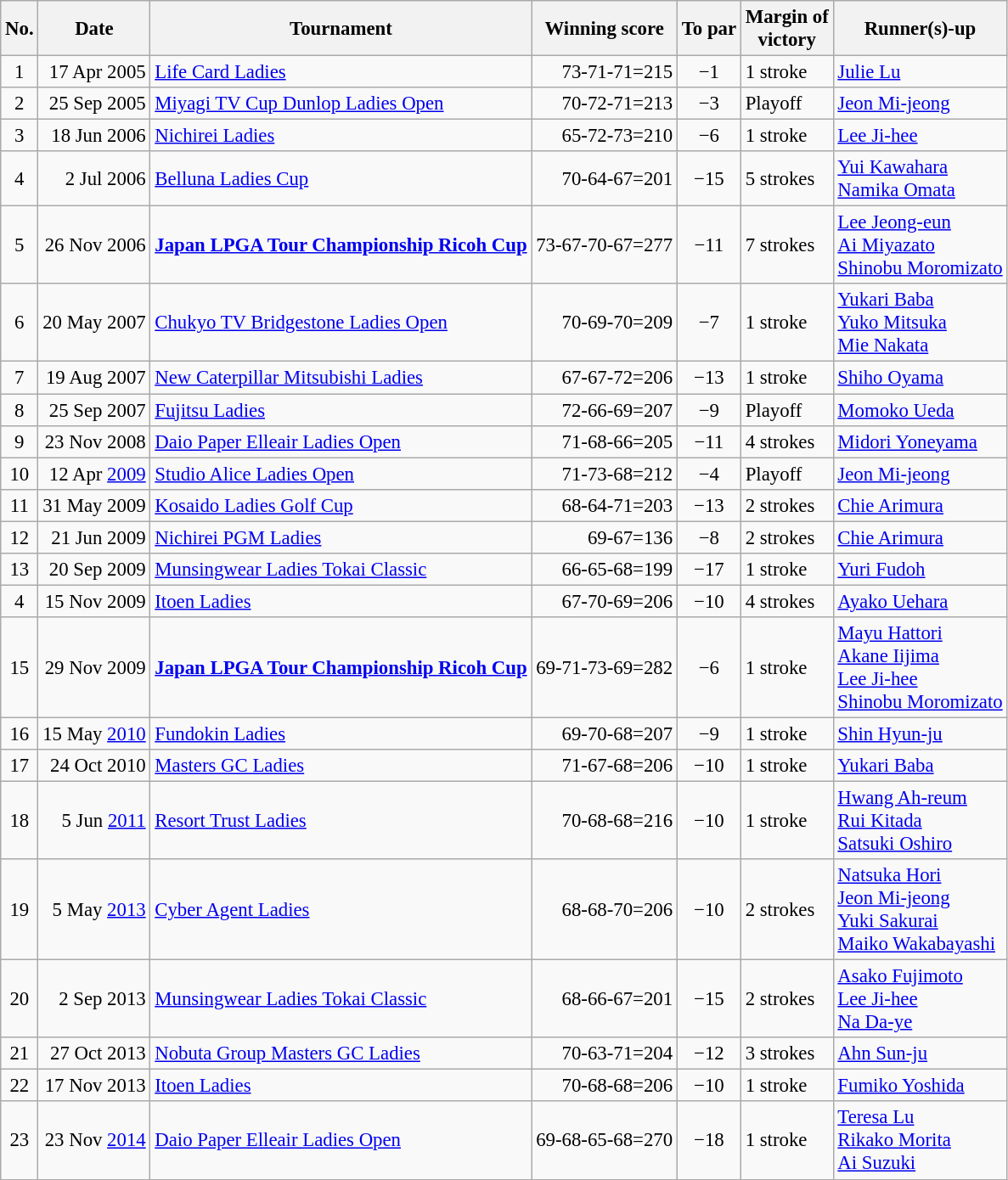<table class="wikitable" style="font-size:95%;">
<tr>
<th>No.</th>
<th>Date</th>
<th>Tournament</th>
<th>Winning score</th>
<th>To par</th>
<th>Margin of<br>victory</th>
<th>Runner(s)-up</th>
</tr>
<tr>
<td align=center>1</td>
<td align=right>17 Apr 2005</td>
<td><a href='#'>Life Card Ladies</a></td>
<td align=right>73-71-71=215</td>
<td align=center>−1</td>
<td>1 stroke</td>
<td> <a href='#'>Julie Lu</a></td>
</tr>
<tr>
<td align=center>2</td>
<td align=right>25 Sep 2005</td>
<td><a href='#'>Miyagi TV Cup Dunlop Ladies Open</a></td>
<td align=right>70-72-71=213</td>
<td align=center>−3</td>
<td>Playoff</td>
<td> <a href='#'>Jeon Mi-jeong</a></td>
</tr>
<tr>
<td align=center>3</td>
<td align=right>18 Jun 2006</td>
<td><a href='#'>Nichirei Ladies</a></td>
<td align=right>65-72-73=210</td>
<td align=center>−6</td>
<td>1 stroke</td>
<td> <a href='#'>Lee Ji-hee</a></td>
</tr>
<tr>
<td align=center>4</td>
<td align=right>2 Jul 2006</td>
<td><a href='#'>Belluna Ladies Cup</a></td>
<td align=right>70-64-67=201</td>
<td align=center>−15</td>
<td>5 strokes</td>
<td> <a href='#'>Yui Kawahara</a><br> <a href='#'>Namika Omata</a></td>
</tr>
<tr>
<td align=center>5</td>
<td align=right>26 Nov 2006</td>
<td><strong><a href='#'>Japan LPGA Tour Championship Ricoh Cup</a></strong></td>
<td align=right>73-67-70-67=277</td>
<td align=center>−11</td>
<td>7 strokes</td>
<td> <a href='#'>Lee Jeong-eun</a><br> <a href='#'>Ai Miyazato</a><br> <a href='#'>Shinobu Moromizato</a></td>
</tr>
<tr>
<td align=center>6</td>
<td align=right>20 May 2007</td>
<td><a href='#'>Chukyo TV Bridgestone Ladies Open</a></td>
<td align=right>70-69-70=209</td>
<td align=center>−7</td>
<td>1 stroke</td>
<td> <a href='#'>Yukari Baba</a><br> <a href='#'>Yuko Mitsuka</a><br> <a href='#'>Mie Nakata</a></td>
</tr>
<tr>
<td align=center>7</td>
<td align=right>19 Aug 2007</td>
<td><a href='#'>New Caterpillar Mitsubishi Ladies</a></td>
<td align=right>67-67-72=206</td>
<td align=center>−13</td>
<td>1 stroke</td>
<td> <a href='#'>Shiho Oyama</a></td>
</tr>
<tr>
<td align=center>8</td>
<td align=right>25 Sep 2007</td>
<td><a href='#'>Fujitsu Ladies</a></td>
<td align=right>72-66-69=207</td>
<td align=center>−9</td>
<td>Playoff</td>
<td> <a href='#'>Momoko Ueda</a></td>
</tr>
<tr>
<td align=center>9</td>
<td align=right>23 Nov 2008</td>
<td><a href='#'>Daio Paper Elleair Ladies Open</a></td>
<td align=right>71-68-66=205</td>
<td align=center>−11</td>
<td>4 strokes</td>
<td> <a href='#'>Midori Yoneyama</a></td>
</tr>
<tr>
<td align=center>10</td>
<td align=right>12 Apr <a href='#'>2009</a></td>
<td><a href='#'>Studio Alice Ladies Open</a></td>
<td align=right>71-73-68=212</td>
<td align=center>−4</td>
<td>Playoff</td>
<td> <a href='#'>Jeon Mi-jeong</a></td>
</tr>
<tr>
<td align=center>11</td>
<td align=right>31 May 2009</td>
<td><a href='#'>Kosaido Ladies Golf Cup</a></td>
<td align=right>68-64-71=203</td>
<td align=center>−13</td>
<td>2 strokes</td>
<td> <a href='#'>Chie Arimura</a></td>
</tr>
<tr>
<td align=center>12</td>
<td align=right>21 Jun 2009</td>
<td><a href='#'>Nichirei PGM Ladies</a></td>
<td align=right>69-67=136</td>
<td align=center>−8</td>
<td>2 strokes</td>
<td> <a href='#'>Chie Arimura</a></td>
</tr>
<tr>
<td align=center>13</td>
<td align=right>20 Sep 2009</td>
<td><a href='#'>Munsingwear Ladies Tokai Classic</a></td>
<td align=right>66-65-68=199</td>
<td align=center>−17</td>
<td>1 stroke</td>
<td> <a href='#'>Yuri Fudoh</a></td>
</tr>
<tr>
<td align=center>4</td>
<td align=right>15 Nov 2009</td>
<td><a href='#'>Itoen Ladies</a></td>
<td align=right>67-70-69=206</td>
<td align=center>−10</td>
<td>4 strokes</td>
<td> <a href='#'>Ayako Uehara</a></td>
</tr>
<tr>
<td align=center>15</td>
<td align=right>29 Nov 2009</td>
<td><strong><a href='#'>Japan LPGA Tour Championship Ricoh Cup</a></strong></td>
<td align=right>69-71-73-69=282</td>
<td align=center>−6</td>
<td>1 stroke</td>
<td> <a href='#'>Mayu Hattori</a><br> <a href='#'>Akane Iijima</a><br> <a href='#'>Lee Ji-hee</a><br> <a href='#'>Shinobu Moromizato</a></td>
</tr>
<tr>
<td align=center>16</td>
<td align=right>15 May <a href='#'>2010</a></td>
<td><a href='#'>Fundokin Ladies</a></td>
<td align=right>69-70-68=207</td>
<td align=center>−9</td>
<td>1 stroke</td>
<td> <a href='#'>Shin Hyun-ju</a></td>
</tr>
<tr>
<td align=center>17</td>
<td align=right>24 Oct 2010</td>
<td><a href='#'>Masters GC Ladies</a></td>
<td align=right>71-67-68=206</td>
<td align=center>−10</td>
<td>1 stroke</td>
<td> <a href='#'>Yukari Baba</a></td>
</tr>
<tr>
<td align=center>18</td>
<td align=right>5 Jun <a href='#'>2011</a></td>
<td><a href='#'>Resort Trust Ladies</a></td>
<td align=right>70-68-68=216</td>
<td align=center>−10</td>
<td>1 stroke</td>
<td> <a href='#'>Hwang Ah-reum</a><br> <a href='#'>Rui Kitada</a><br> <a href='#'>Satsuki Oshiro</a></td>
</tr>
<tr>
<td align=center>19</td>
<td align=right>5 May <a href='#'>2013</a></td>
<td><a href='#'>Cyber Agent Ladies</a></td>
<td align=right>68-68-70=206</td>
<td align=center>−10</td>
<td>2 strokes</td>
<td> <a href='#'>Natsuka Hori</a><br> <a href='#'>Jeon Mi-jeong</a><br> <a href='#'>Yuki Sakurai</a><br> <a href='#'>Maiko Wakabayashi</a></td>
</tr>
<tr>
<td align=center>20</td>
<td align=right>2 Sep 2013</td>
<td><a href='#'>Munsingwear Ladies Tokai Classic</a></td>
<td align=right>68-66-67=201</td>
<td align=center>−15</td>
<td>2 strokes</td>
<td> <a href='#'>Asako Fujimoto</a><br> <a href='#'>Lee Ji-hee</a><br> <a href='#'>Na Da-ye</a></td>
</tr>
<tr>
<td align=center>21</td>
<td align=right>27 Oct 2013</td>
<td><a href='#'>Nobuta Group Masters GC Ladies</a></td>
<td align=right>70-63-71=204</td>
<td align=center>−12</td>
<td>3 strokes</td>
<td> <a href='#'>Ahn Sun-ju</a></td>
</tr>
<tr>
<td align=center>22</td>
<td align=right>17 Nov 2013</td>
<td><a href='#'>Itoen Ladies</a></td>
<td align=right>70-68-68=206</td>
<td align=center>−10</td>
<td>1 stroke</td>
<td> <a href='#'>Fumiko Yoshida</a></td>
</tr>
<tr>
<td align=center>23</td>
<td align=right>23 Nov <a href='#'>2014</a></td>
<td><a href='#'>Daio Paper Elleair Ladies Open</a></td>
<td align=right>69-68-65-68=270</td>
<td align=center>−18</td>
<td>1 stroke</td>
<td> <a href='#'>Teresa Lu</a> <br>  <a href='#'>Rikako Morita</a> <br>  <a href='#'>Ai Suzuki</a></td>
</tr>
</table>
